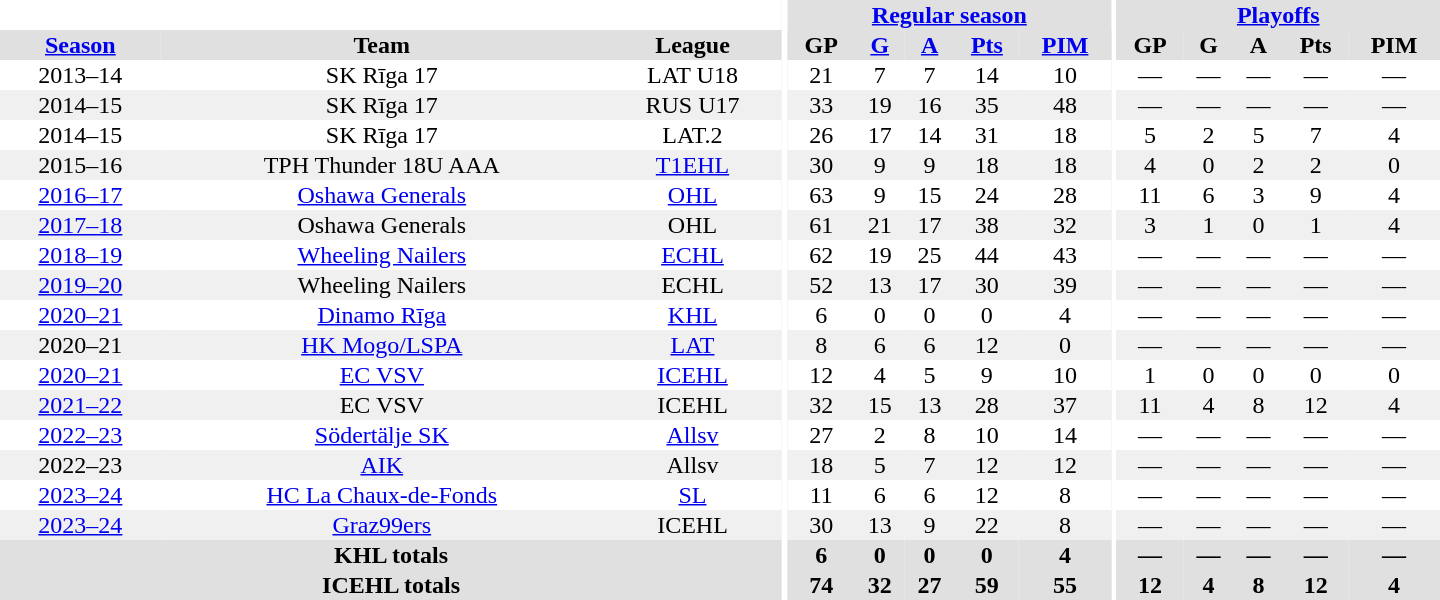<table border="0" cellpadding="1" cellspacing="0" style="text-align:center; width:60em">
<tr bgcolor="#e0e0e0">
<th colspan="3" bgcolor="#ffffff"></th>
<th rowspan="99" bgcolor="#ffffff"></th>
<th colspan="5"><a href='#'>Regular season</a></th>
<th rowspan="99" bgcolor="#ffffff"></th>
<th colspan="5"><a href='#'>Playoffs</a></th>
</tr>
<tr bgcolor="#e0e0e0">
<th><a href='#'>Season</a></th>
<th>Team</th>
<th>League</th>
<th>GP</th>
<th><a href='#'>G</a></th>
<th><a href='#'>A</a></th>
<th><a href='#'>Pts</a></th>
<th><a href='#'>PIM</a></th>
<th>GP</th>
<th>G</th>
<th>A</th>
<th>Pts</th>
<th>PIM</th>
</tr>
<tr>
<td>2013–14</td>
<td>SK Rīga 17</td>
<td>LAT U18</td>
<td>21</td>
<td>7</td>
<td>7</td>
<td>14</td>
<td>10</td>
<td>—</td>
<td>—</td>
<td>—</td>
<td>—</td>
<td>—</td>
</tr>
<tr bgcolor="#f0f0f0">
<td>2014–15</td>
<td>SK Rīga 17</td>
<td>RUS U17</td>
<td>33</td>
<td>19</td>
<td>16</td>
<td>35</td>
<td>48</td>
<td>—</td>
<td>—</td>
<td>—</td>
<td>—</td>
<td>—</td>
</tr>
<tr>
<td>2014–15</td>
<td>SK Rīga 17</td>
<td>LAT.2</td>
<td>26</td>
<td>17</td>
<td>14</td>
<td>31</td>
<td>18</td>
<td>5</td>
<td>2</td>
<td>5</td>
<td>7</td>
<td>4</td>
</tr>
<tr bgcolor="#f0f0f0">
<td>2015–16</td>
<td>TPH Thunder 18U AAA</td>
<td><a href='#'>T1EHL</a></td>
<td>30</td>
<td>9</td>
<td>9</td>
<td>18</td>
<td>18</td>
<td>4</td>
<td>0</td>
<td>2</td>
<td>2</td>
<td>0</td>
</tr>
<tr>
<td><a href='#'>2016–17</a></td>
<td><a href='#'>Oshawa Generals</a></td>
<td><a href='#'>OHL</a></td>
<td>63</td>
<td>9</td>
<td>15</td>
<td>24</td>
<td>28</td>
<td>11</td>
<td>6</td>
<td>3</td>
<td>9</td>
<td>4</td>
</tr>
<tr bgcolor="#f0f0f0">
<td><a href='#'>2017–18</a></td>
<td>Oshawa Generals</td>
<td>OHL</td>
<td>61</td>
<td>21</td>
<td>17</td>
<td>38</td>
<td>32</td>
<td>3</td>
<td>1</td>
<td>0</td>
<td>1</td>
<td>4</td>
</tr>
<tr>
<td><a href='#'>2018–19</a></td>
<td><a href='#'>Wheeling Nailers</a></td>
<td><a href='#'>ECHL</a></td>
<td>62</td>
<td>19</td>
<td>25</td>
<td>44</td>
<td>43</td>
<td>—</td>
<td>—</td>
<td>—</td>
<td>—</td>
<td>—</td>
</tr>
<tr bgcolor="#f0f0f0">
<td><a href='#'>2019–20</a></td>
<td>Wheeling Nailers</td>
<td>ECHL</td>
<td>52</td>
<td>13</td>
<td>17</td>
<td>30</td>
<td>39</td>
<td>—</td>
<td>—</td>
<td>—</td>
<td>—</td>
<td>—</td>
</tr>
<tr>
<td><a href='#'>2020–21</a></td>
<td><a href='#'>Dinamo Rīga</a></td>
<td><a href='#'>KHL</a></td>
<td>6</td>
<td>0</td>
<td>0</td>
<td>0</td>
<td>4</td>
<td>—</td>
<td>—</td>
<td>—</td>
<td>—</td>
<td>—</td>
</tr>
<tr bgcolor="#f0f0f0">
<td 2020–21 Latvian Hockey League season>2020–21</td>
<td><a href='#'>HK Mogo/LSPA</a></td>
<td><a href='#'>LAT</a></td>
<td>8</td>
<td>6</td>
<td>6</td>
<td>12</td>
<td>0</td>
<td>—</td>
<td>—</td>
<td>—</td>
<td>—</td>
<td>—</td>
</tr>
<tr>
<td><a href='#'>2020–21</a></td>
<td><a href='#'>EC VSV</a></td>
<td><a href='#'>ICEHL</a></td>
<td>12</td>
<td>4</td>
<td>5</td>
<td>9</td>
<td>10</td>
<td>1</td>
<td>0</td>
<td>0</td>
<td>0</td>
<td>0</td>
</tr>
<tr bgcolor="#f0f0f0">
<td><a href='#'>2021–22</a></td>
<td>EC VSV</td>
<td>ICEHL</td>
<td>32</td>
<td>15</td>
<td>13</td>
<td>28</td>
<td>37</td>
<td>11</td>
<td>4</td>
<td>8</td>
<td>12</td>
<td>4</td>
</tr>
<tr>
<td><a href='#'>2022–23</a></td>
<td><a href='#'>Södertälje SK</a></td>
<td><a href='#'>Allsv</a></td>
<td>27</td>
<td>2</td>
<td>8</td>
<td>10</td>
<td>14</td>
<td>—</td>
<td>—</td>
<td>—</td>
<td>—</td>
<td>—</td>
</tr>
<tr bgcolor="#f0f0f0">
<td>2022–23</td>
<td><a href='#'>AIK</a></td>
<td>Allsv</td>
<td>18</td>
<td>5</td>
<td>7</td>
<td>12</td>
<td>12</td>
<td>—</td>
<td>—</td>
<td>—</td>
<td>—</td>
<td>—</td>
</tr>
<tr>
<td><a href='#'>2023–24</a></td>
<td><a href='#'>HC La Chaux-de-Fonds</a></td>
<td><a href='#'>SL</a></td>
<td>11</td>
<td>6</td>
<td>6</td>
<td>12</td>
<td>8</td>
<td>—</td>
<td>—</td>
<td>—</td>
<td>—</td>
<td>—</td>
</tr>
<tr bgcolor="#f0f0f0">
<td><a href='#'>2023–24</a></td>
<td><a href='#'>Graz99ers</a></td>
<td>ICEHL</td>
<td>30</td>
<td>13</td>
<td>9</td>
<td>22</td>
<td>8</td>
<td>—</td>
<td>—</td>
<td>—</td>
<td>—</td>
<td>—</td>
</tr>
<tr bgcolor="#e0e0e0">
<th colspan="3">KHL totals</th>
<th>6</th>
<th>0</th>
<th>0</th>
<th>0</th>
<th>4</th>
<th>—</th>
<th>—</th>
<th>—</th>
<th>—</th>
<th>—</th>
</tr>
<tr bgcolor="#e0e0e0">
<th colspan="3">ICEHL totals</th>
<th>74</th>
<th>32</th>
<th>27</th>
<th>59</th>
<th>55</th>
<th>12</th>
<th>4</th>
<th>8</th>
<th>12</th>
<th>4</th>
</tr>
</table>
